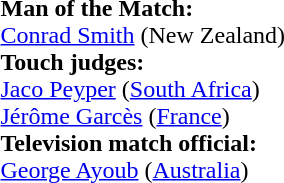<table style="width:100%">
<tr>
<td><br><strong>Man of the Match:</strong>
<br><a href='#'>Conrad Smith</a> (New Zealand)<br><strong>Touch judges:</strong>
<br><a href='#'>Jaco Peyper</a> (<a href='#'>South Africa</a>)
<br><a href='#'>Jérôme Garcès</a> (<a href='#'>France</a>)
<br><strong>Television match official:</strong>
<br><a href='#'>George Ayoub</a> (<a href='#'>Australia</a>)</td>
</tr>
</table>
